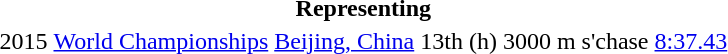<table>
<tr>
<th colspan="6">Representing </th>
</tr>
<tr>
<td>2015</td>
<td><a href='#'>World Championships</a></td>
<td><a href='#'>Beijing, China</a></td>
<td>13th (h)</td>
<td>3000 m s'chase</td>
<td><a href='#'>8:37.43</a></td>
</tr>
</table>
